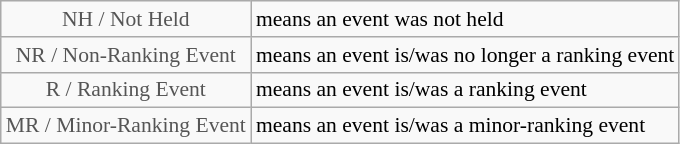<table class="wikitable" style="font-size:90%">
<tr>
<td style="text-align:center; color:#555555;" colspan="4">NH / Not Held</td>
<td>means an event was not held</td>
</tr>
<tr>
<td style="text-align:center; color:#555555;" colspan="4">NR / Non-Ranking Event</td>
<td>means an event is/was no longer a ranking event</td>
</tr>
<tr>
<td style="text-align:center; color:#555555;" colspan="4">R / Ranking Event</td>
<td>means an event is/was a ranking event</td>
</tr>
<tr>
<td style="text-align:center; color:#555555;" colspan="4">MR / Minor-Ranking Event</td>
<td>means an event is/was a minor-ranking event</td>
</tr>
</table>
